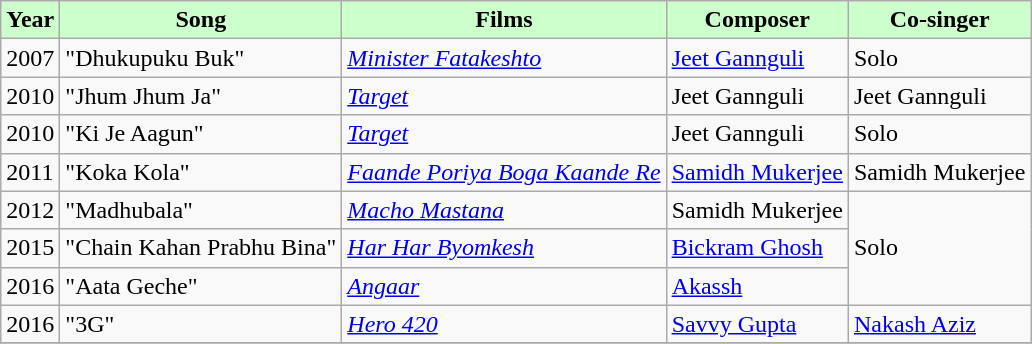<table class="wikitable sortable">
<tr style="background:#cfc; text-align:center;">
<td><strong>Year</strong></td>
<td><strong>Song</strong></td>
<td><strong>Films</strong></td>
<td><strong>Composer</strong></td>
<td><strong>Co-singer</strong></td>
</tr>
<tr>
<td>2007</td>
<td>"Dhukupuku Buk"</td>
<td><em><a href='#'>Minister Fatakeshto</a></em></td>
<td><a href='#'>Jeet Gannguli</a></td>
<td>Solo</td>
</tr>
<tr>
<td>2010</td>
<td>"Jhum Jhum Ja"</td>
<td><em><a href='#'>Target</a></em></td>
<td>Jeet Gannguli</td>
<td>Jeet Gannguli</td>
</tr>
<tr>
<td>2010</td>
<td>"Ki Je Aagun"</td>
<td><em><a href='#'>Target</a></em></td>
<td>Jeet Gannguli</td>
<td>Solo</td>
</tr>
<tr>
<td>2011</td>
<td>"Koka Kola"</td>
<td><em><a href='#'>Faande Poriya Boga Kaande Re</a></em></td>
<td><a href='#'>Samidh Mukerjee</a></td>
<td>Samidh Mukerjee</td>
</tr>
<tr>
<td>2012</td>
<td>"Madhubala"</td>
<td><em><a href='#'>Macho Mastana</a></em></td>
<td>Samidh Mukerjee</td>
<td rowspan="3">Solo</td>
</tr>
<tr>
<td>2015</td>
<td>"Chain Kahan Prabhu Bina"</td>
<td><em><a href='#'>Har Har Byomkesh</a></em></td>
<td><a href='#'>Bickram Ghosh</a></td>
</tr>
<tr>
<td>2016</td>
<td>"Aata Geche"</td>
<td><em><a href='#'>Angaar</a></em></td>
<td><a href='#'>Akassh</a></td>
</tr>
<tr>
<td>2016</td>
<td>"3G"</td>
<td><em><a href='#'>Hero 420</a></em></td>
<td><a href='#'>Savvy Gupta</a></td>
<td><a href='#'>Nakash Aziz</a></td>
</tr>
<tr>
</tr>
</table>
